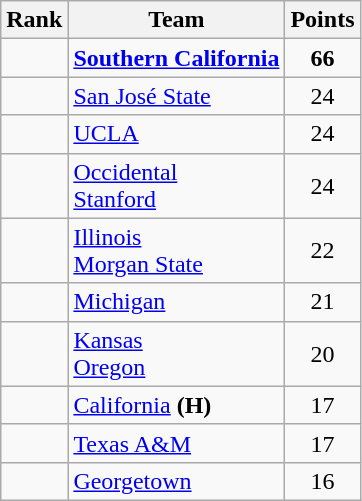<table class="wikitable sortable" style="text-align:center">
<tr>
<th>Rank</th>
<th>Team</th>
<th>Points</th>
</tr>
<tr>
<td></td>
<td align="left"><strong><a href='#'>Southern California</a></strong></td>
<td><strong>66</strong></td>
</tr>
<tr>
<td></td>
<td align="left"><a href='#'>San José State</a></td>
<td>24</td>
</tr>
<tr>
<td></td>
<td align="left"><a href='#'>UCLA</a></td>
<td>24</td>
</tr>
<tr>
<td></td>
<td align="left"><a href='#'>Occidental</a><br><a href='#'>Stanford</a></td>
<td>24</td>
</tr>
<tr>
<td></td>
<td align="left"><a href='#'>Illinois</a><br><a href='#'>Morgan State</a></td>
<td>22</td>
</tr>
<tr>
<td></td>
<td align="left"><a href='#'>Michigan</a></td>
<td>21</td>
</tr>
<tr>
<td></td>
<td align="left"><a href='#'>Kansas</a><br><a href='#'>Oregon</a></td>
<td>20</td>
</tr>
<tr>
<td></td>
<td align="left"><a href='#'>California</a> <strong>(H)</strong></td>
<td>17</td>
</tr>
<tr>
<td></td>
<td align="left"><a href='#'>Texas A&M</a></td>
<td>17</td>
</tr>
<tr>
<td></td>
<td align="left"><a href='#'>Georgetown</a></td>
<td>16</td>
</tr>
</table>
